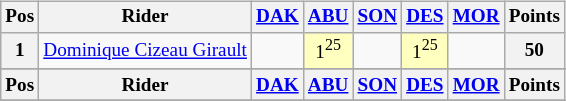<table class="wikitable" style="font-size: 80%; text-align: center; display: inline-table;">
<tr valign="top">
<th valign="middle">Pos</th>
<th valign="middle">Rider</th>
<th><a href='#'>DAK</a><br></th>
<th><a href='#'>ABU</a><br></th>
<th><a href='#'>SON</a><br></th>
<th><a href='#'>DES</a><br></th>
<th><a href='#'>MOR</a><br></th>
<th valign="middle">Points</th>
</tr>
<tr>
<th>1</th>
<td align=left> <a href='#'>Dominique Cizeau Girault</a></td>
<td></td>
<td style="background:#ffffbf;">1<sup>25</sup></td>
<td></td>
<td style="background:#ffffbf;">1<sup>25</sup></td>
<td></td>
<th>50</th>
</tr>
<tr>
</tr>
<tr valign="top">
<th valign="middle">Pos</th>
<th valign="middle">Rider</th>
<th><a href='#'>DAK</a><br></th>
<th><a href='#'>ABU</a><br></th>
<th><a href='#'>SON</a><br></th>
<th><a href='#'>DES</a><br></th>
<th><a href='#'>MOR</a><br></th>
<th valign="middle">Points</th>
</tr>
<tr>
</tr>
</table>
